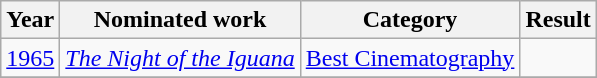<table class="wikitable plainrowheaders">
<tr>
<th>Year</th>
<th>Nominated work</th>
<th>Category</th>
<th>Result</th>
</tr>
<tr>
<td><a href='#'>1965</a></td>
<td><em><a href='#'>The Night of the Iguana</a></em></td>
<td><a href='#'>Best Cinematography</a></td>
<td></td>
</tr>
<tr>
</tr>
</table>
